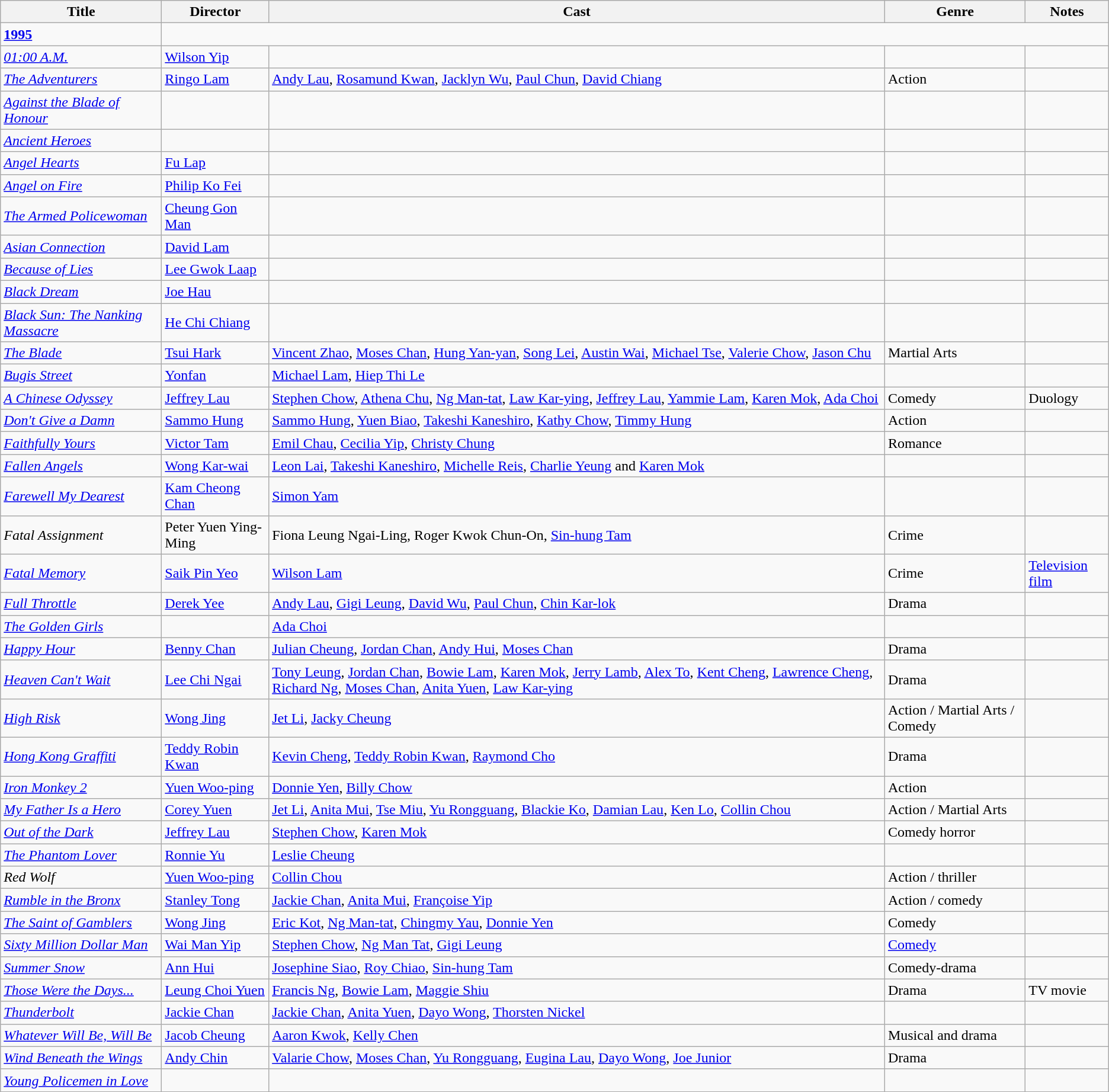<table class="wikitable sortable">
<tr>
<th>Title</th>
<th>Director</th>
<th>Cast</th>
<th>Genre</th>
<th>Notes</th>
</tr>
<tr>
<td><strong><a href='#'>1995</a></strong></td>
</tr>
<tr>
<td><em><a href='#'>01:00 A.M.</a></em></td>
<td><a href='#'>Wilson Yip</a></td>
<td></td>
<td></td>
<td></td>
</tr>
<tr>
<td><em><a href='#'>The Adventurers</a></em></td>
<td><a href='#'>Ringo Lam</a></td>
<td><a href='#'>Andy Lau</a>, <a href='#'>Rosamund Kwan</a>, <a href='#'>Jacklyn Wu</a>, <a href='#'>Paul Chun</a>, <a href='#'>David Chiang</a></td>
<td>Action</td>
<td></td>
</tr>
<tr>
<td><em><a href='#'>Against the Blade of Honour</a></em></td>
<td></td>
<td></td>
<td></td>
<td></td>
</tr>
<tr>
<td><em><a href='#'>Ancient Heroes</a></em></td>
<td></td>
<td></td>
<td></td>
<td></td>
</tr>
<tr>
<td><em><a href='#'>Angel Hearts</a></em></td>
<td><a href='#'>Fu Lap</a></td>
<td></td>
<td></td>
<td></td>
</tr>
<tr>
<td><em><a href='#'>Angel on Fire</a></em></td>
<td><a href='#'>Philip Ko Fei</a></td>
<td></td>
<td></td>
<td></td>
</tr>
<tr>
<td><em><a href='#'>The Armed Policewoman</a></em></td>
<td><a href='#'>Cheung Gon Man</a></td>
<td></td>
<td></td>
<td></td>
</tr>
<tr>
<td><em><a href='#'>Asian Connection</a></em></td>
<td><a href='#'>David Lam</a></td>
<td></td>
<td></td>
<td></td>
</tr>
<tr>
<td><em><a href='#'>Because of Lies</a></em></td>
<td><a href='#'>Lee Gwok Laap</a></td>
<td></td>
<td></td>
<td></td>
</tr>
<tr>
<td><em><a href='#'>Black Dream</a></em></td>
<td><a href='#'>Joe Hau</a></td>
<td></td>
<td></td>
<td></td>
</tr>
<tr>
<td><em><a href='#'>Black Sun: The Nanking Massacre</a></em></td>
<td><a href='#'>He Chi Chiang</a></td>
<td></td>
<td></td>
<td></td>
</tr>
<tr>
<td><em><a href='#'>The Blade</a></em></td>
<td><a href='#'>Tsui Hark</a></td>
<td><a href='#'>Vincent Zhao</a>, <a href='#'>Moses Chan</a>, <a href='#'>Hung Yan-yan</a>, <a href='#'>Song Lei</a>, <a href='#'>Austin Wai</a>, <a href='#'>Michael Tse</a>, <a href='#'>Valerie Chow</a>, <a href='#'>Jason Chu</a></td>
<td>Martial Arts</td>
<td></td>
</tr>
<tr>
<td><em><a href='#'>Bugis Street</a></em></td>
<td><a href='#'>Yonfan</a></td>
<td><a href='#'>Michael Lam</a>, <a href='#'>Hiep Thi Le</a></td>
<td></td>
<td></td>
</tr>
<tr>
<td><em><a href='#'>A Chinese Odyssey</a></em></td>
<td><a href='#'>Jeffrey Lau</a></td>
<td><a href='#'>Stephen Chow</a>, <a href='#'>Athena Chu</a>, <a href='#'>Ng Man-tat</a>, <a href='#'>Law Kar-ying</a>, <a href='#'>Jeffrey Lau</a>, <a href='#'>Yammie Lam</a>, <a href='#'>Karen Mok</a>, <a href='#'>Ada Choi</a></td>
<td>Comedy</td>
<td>Duology</td>
</tr>
<tr>
<td><em><a href='#'>Don't Give a Damn</a></em></td>
<td><a href='#'>Sammo Hung</a></td>
<td><a href='#'>Sammo Hung</a>, <a href='#'>Yuen Biao</a>, <a href='#'>Takeshi Kaneshiro</a>, <a href='#'>Kathy Chow</a>, <a href='#'>Timmy Hung</a></td>
<td>Action</td>
<td></td>
</tr>
<tr>
<td><em><a href='#'>Faithfully Yours</a></em></td>
<td><a href='#'>Victor Tam</a></td>
<td><a href='#'>Emil Chau</a>, <a href='#'>Cecilia Yip</a>, <a href='#'>Christy Chung</a></td>
<td>Romance</td>
<td></td>
</tr>
<tr>
<td><em><a href='#'>Fallen Angels</a></em></td>
<td><a href='#'>Wong Kar-wai</a></td>
<td><a href='#'>Leon Lai</a>, <a href='#'>Takeshi Kaneshiro</a>, <a href='#'>Michelle Reis</a>, <a href='#'>Charlie Yeung</a> and <a href='#'>Karen Mok</a></td>
<td></td>
<td></td>
</tr>
<tr>
<td><em><a href='#'>Farewell My Dearest</a></em></td>
<td><a href='#'>Kam Cheong Chan</a></td>
<td><a href='#'>Simon Yam</a></td>
<td></td>
<td></td>
</tr>
<tr>
<td><em>Fatal Assignment</em></td>
<td>Peter Yuen Ying-Ming</td>
<td>Fiona Leung Ngai-Ling, Roger Kwok Chun-On, <a href='#'>Sin-hung Tam</a></td>
<td>Crime</td>
<td></td>
</tr>
<tr>
<td><em><a href='#'>Fatal Memory</a></em></td>
<td><a href='#'>Saik Pin Yeo</a></td>
<td><a href='#'>Wilson Lam</a></td>
<td>Crime</td>
<td><a href='#'>Television film</a></td>
</tr>
<tr>
<td><em><a href='#'>Full Throttle</a></em></td>
<td><a href='#'>Derek Yee</a></td>
<td><a href='#'>Andy Lau</a>, <a href='#'>Gigi Leung</a>, <a href='#'>David Wu</a>, <a href='#'>Paul Chun</a>, <a href='#'>Chin Kar-lok</a></td>
<td>Drama</td>
<td></td>
</tr>
<tr>
<td><em><a href='#'>The Golden Girls</a></em></td>
<td></td>
<td><a href='#'>Ada Choi</a></td>
<td></td>
<td></td>
</tr>
<tr>
<td><em><a href='#'>Happy Hour</a></em></td>
<td><a href='#'>Benny Chan</a></td>
<td><a href='#'>Julian Cheung</a>, <a href='#'>Jordan Chan</a>, <a href='#'>Andy Hui</a>, <a href='#'>Moses Chan</a></td>
<td>Drama</td>
<td></td>
</tr>
<tr>
<td><em><a href='#'>Heaven Can't Wait</a></em></td>
<td><a href='#'>Lee Chi Ngai</a></td>
<td><a href='#'>Tony Leung</a>, <a href='#'>Jordan Chan</a>, <a href='#'>Bowie Lam</a>, <a href='#'>Karen Mok</a>, <a href='#'>Jerry Lamb</a>, <a href='#'>Alex To</a>, <a href='#'>Kent Cheng</a>, <a href='#'>Lawrence Cheng</a>, <a href='#'>Richard Ng</a>, <a href='#'>Moses Chan</a>, <a href='#'>Anita Yuen</a>, <a href='#'>Law Kar-ying</a></td>
<td>Drama</td>
<td></td>
</tr>
<tr>
<td><em><a href='#'>High Risk</a></em></td>
<td><a href='#'>Wong Jing</a></td>
<td><a href='#'>Jet Li</a>, <a href='#'>Jacky Cheung</a></td>
<td>Action / Martial Arts / Comedy</td>
<td></td>
</tr>
<tr>
<td><em><a href='#'>Hong Kong Graffiti</a></em></td>
<td><a href='#'>Teddy Robin Kwan</a></td>
<td><a href='#'>Kevin Cheng</a>, <a href='#'>Teddy Robin Kwan</a>, <a href='#'>Raymond Cho</a></td>
<td>Drama</td>
<td></td>
</tr>
<tr>
<td><em><a href='#'>Iron Monkey 2</a></em></td>
<td><a href='#'>Yuen Woo-ping</a></td>
<td><a href='#'>Donnie Yen</a>, <a href='#'>Billy Chow</a></td>
<td>Action</td>
<td></td>
</tr>
<tr>
<td><em><a href='#'>My Father Is a Hero</a></em></td>
<td><a href='#'>Corey Yuen</a></td>
<td><a href='#'>Jet Li</a>, <a href='#'>Anita Mui</a>, <a href='#'>Tse Miu</a>, <a href='#'>Yu Rongguang</a>, <a href='#'>Blackie Ko</a>, <a href='#'>Damian Lau</a>, <a href='#'>Ken Lo</a>, <a href='#'>Collin Chou</a></td>
<td>Action / Martial Arts</td>
<td></td>
</tr>
<tr>
<td><em><a href='#'>Out of the Dark</a></em></td>
<td><a href='#'>Jeffrey Lau</a></td>
<td><a href='#'>Stephen Chow</a>, <a href='#'>Karen Mok</a></td>
<td>Comedy horror</td>
<td></td>
</tr>
<tr>
<td><em><a href='#'>The Phantom Lover</a></em></td>
<td><a href='#'>Ronnie Yu</a></td>
<td><a href='#'>Leslie Cheung</a></td>
<td></td>
<td></td>
</tr>
<tr>
<td><em>Red Wolf</em></td>
<td><a href='#'>Yuen Woo-ping</a></td>
<td><a href='#'>Collin Chou</a></td>
<td>Action / thriller</td>
<td></td>
</tr>
<tr>
<td><em><a href='#'>Rumble in the Bronx</a></em></td>
<td><a href='#'>Stanley Tong</a></td>
<td><a href='#'>Jackie Chan</a>, <a href='#'>Anita Mui</a>, <a href='#'>Françoise Yip</a></td>
<td>Action / comedy</td>
<td></td>
</tr>
<tr>
<td><em><a href='#'>The Saint of Gamblers</a></em></td>
<td><a href='#'>Wong Jing</a></td>
<td><a href='#'>Eric Kot</a>, <a href='#'>Ng Man-tat</a>, <a href='#'>Chingmy Yau</a>, <a href='#'>Donnie Yen</a></td>
<td>Comedy</td>
<td></td>
</tr>
<tr>
<td><em><a href='#'>Sixty Million Dollar Man</a></em></td>
<td><a href='#'>Wai Man Yip</a></td>
<td><a href='#'>Stephen Chow</a>, <a href='#'>Ng Man Tat</a>, <a href='#'>Gigi Leung</a></td>
<td><a href='#'>Comedy</a></td>
<td></td>
</tr>
<tr>
<td><em><a href='#'>Summer Snow</a></em></td>
<td><a href='#'>Ann Hui</a></td>
<td><a href='#'>Josephine Siao</a>, <a href='#'>Roy Chiao</a>, <a href='#'>Sin-hung Tam</a></td>
<td>Comedy-drama</td>
<td></td>
</tr>
<tr>
<td><em><a href='#'>Those Were the Days...</a></em></td>
<td><a href='#'>Leung Choi Yuen</a></td>
<td><a href='#'>Francis Ng</a>, <a href='#'>Bowie Lam</a>, <a href='#'>Maggie Shiu</a></td>
<td>Drama</td>
<td>TV movie</td>
</tr>
<tr>
<td><em><a href='#'>Thunderbolt</a></em></td>
<td><a href='#'>Jackie Chan</a></td>
<td><a href='#'>Jackie Chan</a>, <a href='#'>Anita Yuen</a>, <a href='#'>Dayo Wong</a>, <a href='#'>Thorsten Nickel</a></td>
<td></td>
<td></td>
</tr>
<tr>
<td><em><a href='#'>Whatever Will Be, Will Be</a></em></td>
<td><a href='#'>Jacob Cheung</a></td>
<td><a href='#'>Aaron Kwok</a>, <a href='#'>Kelly Chen</a></td>
<td>Musical and drama</td>
<td></td>
</tr>
<tr>
<td><em><a href='#'>Wind Beneath the Wings</a></em></td>
<td><a href='#'>Andy Chin</a></td>
<td><a href='#'>Valarie Chow</a>, <a href='#'>Moses Chan</a>, <a href='#'>Yu Rongguang</a>, <a href='#'>Eugina Lau</a>, <a href='#'>Dayo Wong</a>, <a href='#'>Joe Junior</a></td>
<td>Drama</td>
<td></td>
</tr>
<tr>
<td><em><a href='#'>Young Policemen in Love</a></em></td>
<td></td>
<td></td>
<td></td>
<td></td>
</tr>
<tr>
</tr>
</table>
